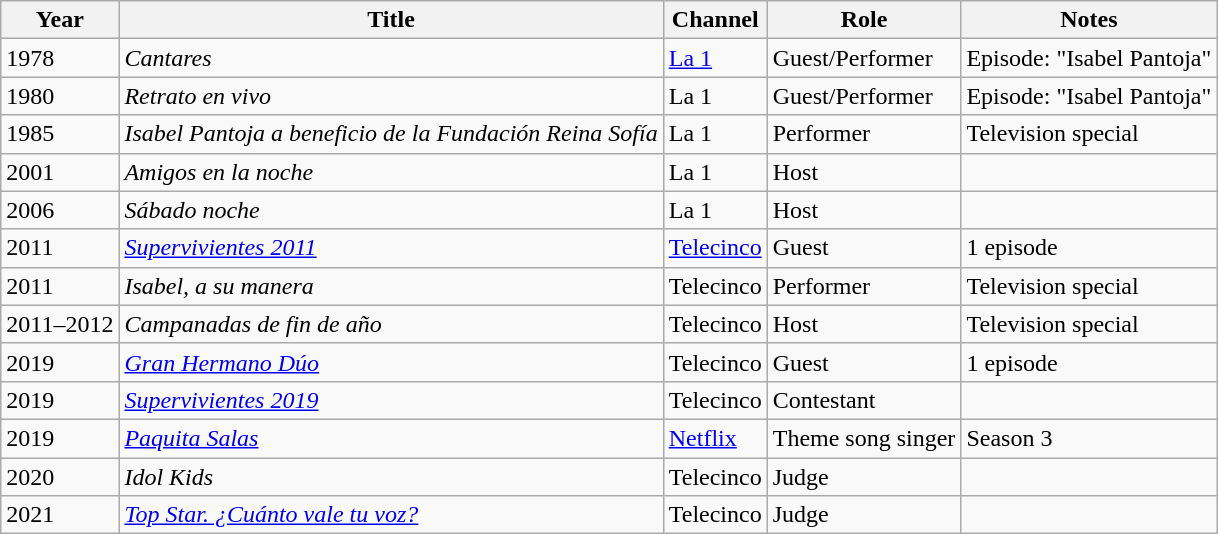<table class="wikitable">
<tr>
<th>Year</th>
<th>Title</th>
<th>Channel</th>
<th>Role</th>
<th>Notes</th>
</tr>
<tr>
<td>1978</td>
<td><em>Cantares</em></td>
<td><a href='#'>La 1</a></td>
<td>Guest/Performer</td>
<td>Episode: "Isabel Pantoja"</td>
</tr>
<tr>
<td>1980</td>
<td><em>Retrato en vivo</em></td>
<td>La 1</td>
<td>Guest/Performer</td>
<td>Episode: "Isabel Pantoja"</td>
</tr>
<tr>
<td>1985</td>
<td><em>Isabel Pantoja a beneficio de la Fundación Reina Sofía </em></td>
<td>La 1</td>
<td>Performer</td>
<td>Television special</td>
</tr>
<tr>
<td>2001</td>
<td><em>Amigos en la noche</em></td>
<td>La 1</td>
<td>Host</td>
<td></td>
</tr>
<tr>
<td>2006</td>
<td><em>Sábado noche</em></td>
<td>La 1</td>
<td>Host</td>
<td></td>
</tr>
<tr>
<td>2011</td>
<td><em><a href='#'>Supervivientes 2011</a></em></td>
<td><a href='#'>Telecinco</a></td>
<td>Guest</td>
<td>1 episode</td>
</tr>
<tr>
<td>2011</td>
<td><em>Isabel, a su manera</em></td>
<td>Telecinco</td>
<td>Performer</td>
<td>Television special</td>
</tr>
<tr>
<td>2011–2012</td>
<td><em>Campanadas de fin de año</em></td>
<td>Telecinco</td>
<td>Host</td>
<td>Television special</td>
</tr>
<tr>
<td>2019</td>
<td><em><a href='#'>Gran Hermano Dúo</a></em></td>
<td>Telecinco</td>
<td>Guest</td>
<td>1 episode</td>
</tr>
<tr>
<td>2019</td>
<td><em><a href='#'>Supervivientes 2019</a></em></td>
<td>Telecinco</td>
<td>Contestant</td>
<td></td>
</tr>
<tr>
<td>2019</td>
<td><em><a href='#'>Paquita Salas</a></em></td>
<td><a href='#'>Netflix</a></td>
<td>Theme song singer</td>
<td>Season 3</td>
</tr>
<tr>
<td>2020</td>
<td><em>Idol Kids</em></td>
<td>Telecinco</td>
<td>Judge</td>
<td></td>
</tr>
<tr>
<td>2021</td>
<td><em><a href='#'>Top Star. ¿Cuánto vale tu voz?</a></em></td>
<td>Telecinco</td>
<td>Judge</td>
<td></td>
</tr>
</table>
